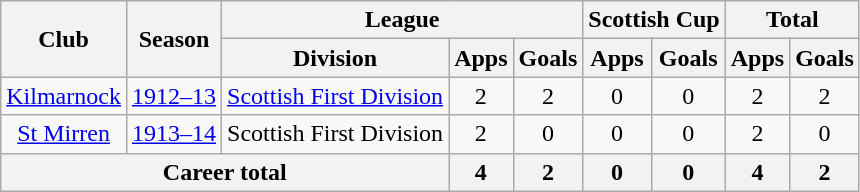<table class="wikitable" style="text-align: center;">
<tr>
<th rowspan="2">Club</th>
<th rowspan="2">Season</th>
<th colspan="3">League</th>
<th colspan="2">Scottish Cup</th>
<th colspan="2">Total</th>
</tr>
<tr>
<th>Division</th>
<th>Apps</th>
<th>Goals</th>
<th>Apps</th>
<th>Goals</th>
<th>Apps</th>
<th>Goals</th>
</tr>
<tr>
<td><a href='#'>Kilmarnock</a></td>
<td><a href='#'>1912–13</a></td>
<td><a href='#'>Scottish First Division</a></td>
<td>2</td>
<td>2</td>
<td>0</td>
<td>0</td>
<td>2</td>
<td>2</td>
</tr>
<tr>
<td><a href='#'>St Mirren</a></td>
<td><a href='#'>1913–14</a></td>
<td>Scottish First Division</td>
<td>2</td>
<td>0</td>
<td>0</td>
<td>0</td>
<td>2</td>
<td>0</td>
</tr>
<tr>
<th colspan="3">Career total</th>
<th>4</th>
<th>2</th>
<th>0</th>
<th>0</th>
<th>4</th>
<th>2</th>
</tr>
</table>
